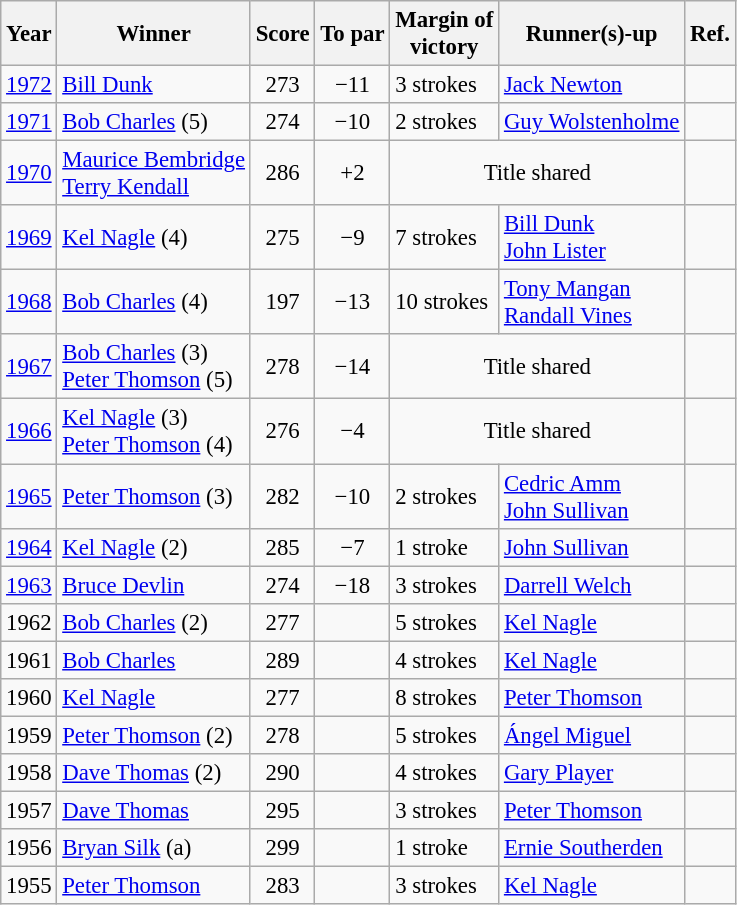<table class=wikitable style="font-size:95%">
<tr>
<th>Year</th>
<th>Winner</th>
<th>Score</th>
<th>To par</th>
<th>Margin of<br>victory</th>
<th>Runner(s)-up</th>
<th>Ref.</th>
</tr>
<tr>
<td><a href='#'>1972</a></td>
<td> <a href='#'>Bill Dunk</a></td>
<td align="center">273</td>
<td align=center>−11</td>
<td>3 strokes</td>
<td> <a href='#'>Jack Newton</a></td>
<td></td>
</tr>
<tr>
<td><a href='#'>1971</a></td>
<td> <a href='#'>Bob Charles</a> (5)</td>
<td align="center">274</td>
<td align=center>−10</td>
<td>2 strokes</td>
<td> <a href='#'>Guy Wolstenholme</a></td>
<td></td>
</tr>
<tr>
<td><a href='#'>1970</a></td>
<td> <a href='#'>Maurice Bembridge</a><br> <a href='#'>Terry Kendall</a></td>
<td align="center">286</td>
<td align=center>+2</td>
<td colspan=2 align=center>Title shared</td>
<td></td>
</tr>
<tr>
<td><a href='#'>1969</a></td>
<td> <a href='#'>Kel Nagle</a> (4)</td>
<td align="center">275</td>
<td align=center>−9</td>
<td>7 strokes</td>
<td> <a href='#'>Bill Dunk</a><br> <a href='#'>John Lister</a></td>
<td></td>
</tr>
<tr>
<td><a href='#'>1968</a></td>
<td> <a href='#'>Bob Charles</a> (4)</td>
<td align="center">197</td>
<td align=center>−13</td>
<td>10 strokes</td>
<td> <a href='#'>Tony Mangan</a><br> <a href='#'>Randall Vines</a></td>
<td></td>
</tr>
<tr>
<td><a href='#'>1967</a></td>
<td> <a href='#'>Bob Charles</a> (3)<br> <a href='#'>Peter Thomson</a> (5)</td>
<td align="center">278</td>
<td align=center>−14</td>
<td colspan=2 align=center>Title shared</td>
<td></td>
</tr>
<tr>
<td><a href='#'>1966</a></td>
<td> <a href='#'>Kel Nagle</a> (3)<br> <a href='#'>Peter Thomson</a> (4)</td>
<td align="center">276</td>
<td align=center>−4</td>
<td colspan=2 align=center>Title shared</td>
<td></td>
</tr>
<tr>
<td><a href='#'>1965</a></td>
<td> <a href='#'>Peter Thomson</a> (3)</td>
<td align="center">282</td>
<td align=center>−10</td>
<td>2 strokes</td>
<td> <a href='#'>Cedric Amm</a><br> <a href='#'>John Sullivan</a></td>
<td></td>
</tr>
<tr>
<td><a href='#'>1964</a></td>
<td> <a href='#'>Kel Nagle</a> (2)</td>
<td align="center">285</td>
<td align=center>−7</td>
<td>1 stroke</td>
<td> <a href='#'>John Sullivan</a></td>
<td></td>
</tr>
<tr>
<td><a href='#'>1963</a></td>
<td> <a href='#'>Bruce Devlin</a></td>
<td align="center">274</td>
<td align=center>−18</td>
<td>3 strokes</td>
<td> <a href='#'>Darrell Welch</a></td>
<td></td>
</tr>
<tr>
<td>1962</td>
<td> <a href='#'>Bob Charles</a> (2)</td>
<td align="center">277</td>
<td align=center></td>
<td>5 strokes</td>
<td> <a href='#'>Kel Nagle</a></td>
<td></td>
</tr>
<tr>
<td>1961</td>
<td> <a href='#'>Bob Charles</a></td>
<td align="center">289</td>
<td align=center></td>
<td>4 strokes</td>
<td> <a href='#'>Kel Nagle</a></td>
<td></td>
</tr>
<tr>
<td>1960</td>
<td> <a href='#'>Kel Nagle</a></td>
<td align="center">277</td>
<td align=center></td>
<td>8 strokes</td>
<td> <a href='#'>Peter Thomson</a></td>
<td></td>
</tr>
<tr>
<td>1959</td>
<td> <a href='#'>Peter Thomson</a> (2)</td>
<td align="center">278</td>
<td align=center></td>
<td>5 strokes</td>
<td> <a href='#'>Ángel Miguel</a></td>
<td></td>
</tr>
<tr>
<td>1958</td>
<td> <a href='#'>Dave Thomas</a> (2)</td>
<td align="center">290</td>
<td align=center></td>
<td>4 strokes</td>
<td> <a href='#'>Gary Player</a></td>
<td></td>
</tr>
<tr>
<td>1957</td>
<td> <a href='#'>Dave Thomas</a></td>
<td align="center">295</td>
<td align=center></td>
<td>3 strokes</td>
<td> <a href='#'>Peter Thomson</a></td>
<td></td>
</tr>
<tr>
<td>1956</td>
<td> <a href='#'>Bryan Silk</a> (a)</td>
<td align="center">299</td>
<td align=center></td>
<td>1 stroke</td>
<td> <a href='#'>Ernie Southerden</a></td>
<td></td>
</tr>
<tr>
<td>1955</td>
<td> <a href='#'>Peter Thomson</a></td>
<td align="center">283</td>
<td align=center></td>
<td>3 strokes</td>
<td> <a href='#'>Kel Nagle</a></td>
<td></td>
</tr>
</table>
